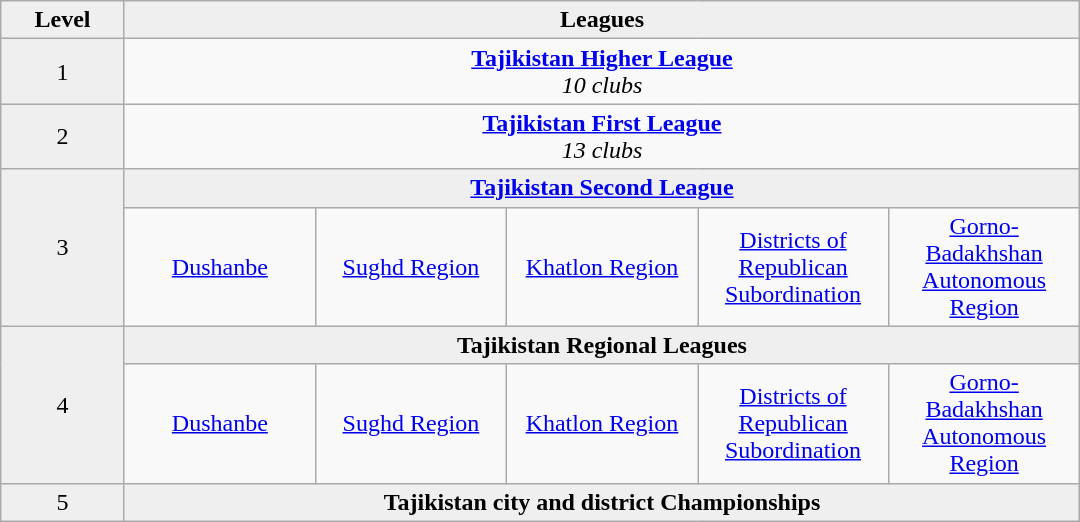<table class="wikitable" border="1">
<tr>
<td width="75" align="center" style="background:#efefef"><strong>Level</strong></td>
<td colspan="5" align="center" style="background:#efefef"><strong>Leagues</strong></td>
</tr>
<tr>
<td align="center" style="background:#efefef">1</td>
<td colspan="5" align="center"><strong><a href='#'>Tajikistan Higher League</a></strong><br><em>10 clubs</em></td>
</tr>
<tr>
<td align="center" style="background:#efefef">2</td>
<td colspan="5" align="center"><strong><a href='#'>Tajikistan First League</a></strong><br><em>13 clubs</em></td>
</tr>
<tr>
<td rowspan="2" style="background:#efefef" align="center">3</td>
<td colspan="5" align="center" style="background:#efefef"><strong><a href='#'>Tajikistan Second League</a></strong></td>
</tr>
<tr>
<td width="120" align="center"><a href='#'>Dushanbe</a></td>
<td width="120" align="center"><a href='#'>Sughd Region</a></td>
<td width="120" align="center"><a href='#'>Khatlon Region</a></td>
<td width="120" align="center"><a href='#'>Districts of Republican Subordination</a></td>
<td width="120" align="center"><a href='#'>Gorno-Badakhshan Autonomous Region</a></td>
</tr>
<tr>
<td rowspan="2" style="background:#efefef" align="center">4</td>
<td colspan="5" align="center" style="background:#efefef"><strong>Tajikistan Regional Leagues</strong></td>
</tr>
<tr>
<td width="120" align="center"><a href='#'>Dushanbe</a></td>
<td width="120" align="center"><a href='#'>Sughd Region</a></td>
<td width="120" align="center"><a href='#'>Khatlon Region</a></td>
<td width="120" align="center"><a href='#'>Districts of Republican Subordination</a></td>
<td width="120" align="center"><a href='#'>Gorno-Badakhshan Autonomous Region</a></td>
</tr>
<tr>
<td style="background:#efefef" align="center">5</td>
<td colspan="5" align="center" style="background:#efefef"><strong>Tajikistan city and district Championships</strong></td>
</tr>
</table>
